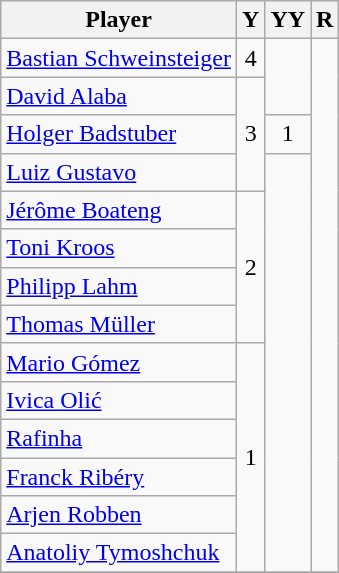<table class="wikitable">
<tr>
<th>Player</th>
<th>Y</th>
<th>YY</th>
<th>R</th>
</tr>
<tr>
<td> <a href='#'>Bastian Schweinsteiger</a></td>
<td align=center>4</td>
<td rowspan="2" align=center></td>
<td rowspan="14" align=center></td>
</tr>
<tr>
<td> <a href='#'>David Alaba</a></td>
<td rowspan="3" align=center>3</td>
</tr>
<tr>
<td> <a href='#'>Holger Badstuber</a></td>
<td align=center>1</td>
</tr>
<tr>
<td> <a href='#'>Luiz Gustavo</a></td>
<td rowspan="11" align=center></td>
</tr>
<tr>
<td> <a href='#'>Jérôme Boateng</a></td>
<td rowspan="4" align=center>2</td>
</tr>
<tr>
<td> <a href='#'>Toni Kroos</a></td>
</tr>
<tr>
<td> <a href='#'>Philipp Lahm</a></td>
</tr>
<tr>
<td> <a href='#'>Thomas Müller</a></td>
</tr>
<tr>
<td> <a href='#'>Mario Gómez</a></td>
<td rowspan="6" align=center>1</td>
</tr>
<tr>
<td> <a href='#'>Ivica Olić</a></td>
</tr>
<tr>
<td> <a href='#'>Rafinha</a></td>
</tr>
<tr>
<td> <a href='#'>Franck Ribéry</a></td>
</tr>
<tr>
<td> <a href='#'>Arjen Robben</a></td>
</tr>
<tr>
<td> <a href='#'>Anatoliy Tymoshchuk</a></td>
</tr>
<tr>
</tr>
</table>
